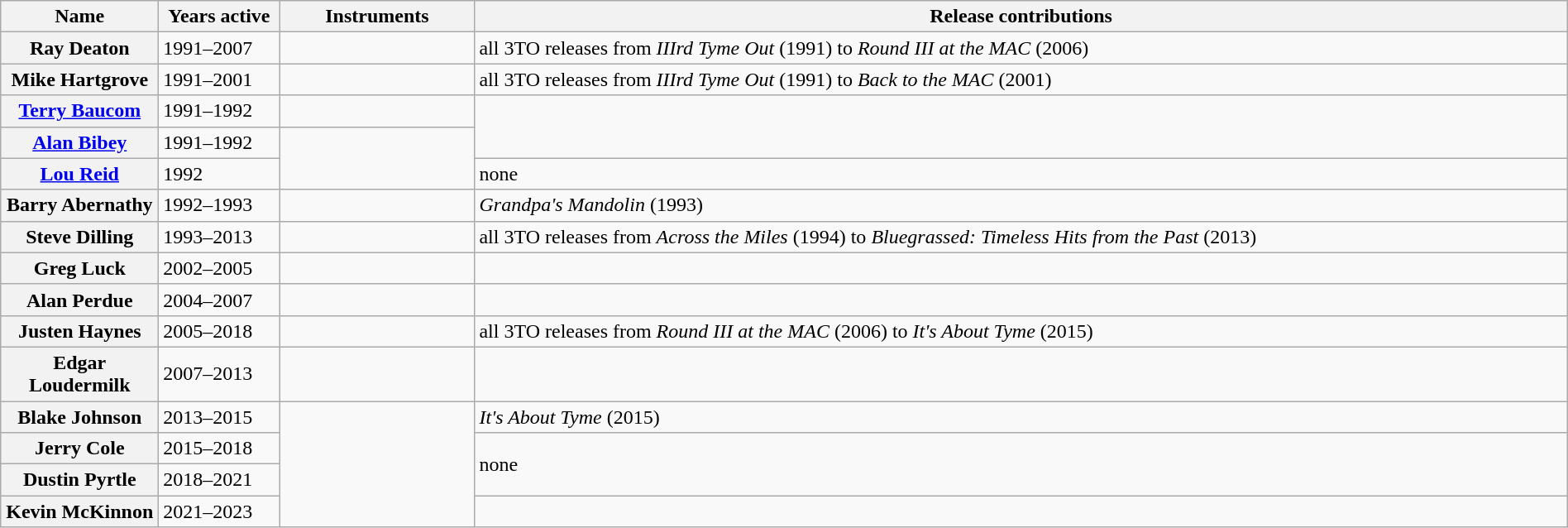<table class="wikitable plainrowheaders" width="100%">
<tr>
<th width="120">Name</th>
<th width="90">Years active</th>
<th width="150">Instruments</th>
<th>Release contributions</th>
</tr>
<tr>
<th scope="row">Ray Deaton</th>
<td>1991–2007 </td>
<td></td>
<td>all 3TO releases from <em>IIIrd Tyme Out</em> (1991) to <em>Round III at the MAC</em> (2006)</td>
</tr>
<tr>
<th scope="row">Mike Hartgrove</th>
<td>1991–2001</td>
<td></td>
<td>all 3TO releases from <em>IIIrd Tyme Out</em> (1991) to <em>Back to the MAC</em> (2001)</td>
</tr>
<tr>
<th scope="row"><a href='#'>Terry Baucom</a></th>
<td>1991–1992 </td>
<td></td>
<td rowspan="2"></td>
</tr>
<tr>
<th scope="row"><a href='#'>Alan Bibey</a></th>
<td>1991–1992</td>
<td rowspan="2"></td>
</tr>
<tr>
<th scope="row"><a href='#'>Lou Reid</a></th>
<td>1992</td>
<td>none</td>
</tr>
<tr>
<th scope="row">Barry Abernathy</th>
<td>1992–1993</td>
<td></td>
<td><em>Grandpa's Mandolin</em> (1993)</td>
</tr>
<tr>
<th scope="row">Steve Dilling</th>
<td>1993–2013</td>
<td></td>
<td>all 3TO releases from <em>Across the Miles</em> (1994) to <em>Bluegrassed: Timeless Hits from the Past</em> (2013)</td>
</tr>
<tr>
<th scope="row">Greg Luck</th>
<td>2002–2005</td>
<td></td>
<td></td>
</tr>
<tr>
<th scope="row">Alan Perdue</th>
<td>2004–2007 </td>
<td></td>
<td></td>
</tr>
<tr>
<th scope="row">Justen Haynes</th>
<td>2005–2018</td>
<td></td>
<td>all 3TO releases from <em>Round III at the MAC</em> (2006) to <em>It's About Tyme</em> (2015)</td>
</tr>
<tr>
<th scope="row">Edgar Loudermilk</th>
<td>2007–2013</td>
<td></td>
<td></td>
</tr>
<tr>
<th scope="row">Blake Johnson</th>
<td>2013–2015</td>
<td rowspan="4"></td>
<td><em>It's About Tyme</em> (2015)</td>
</tr>
<tr>
<th scope="row">Jerry Cole</th>
<td>2015–2018</td>
<td rowspan="2">none</td>
</tr>
<tr>
<th scope="row">Dustin Pyrtle</th>
<td>2018–2021</td>
</tr>
<tr>
<th scope="row">Kevin McKinnon</th>
<td>2021–2023</td>
<td></td>
</tr>
</table>
